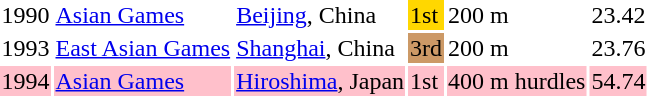<table>
<tr>
<td>1990</td>
<td><a href='#'>Asian Games</a></td>
<td><a href='#'>Beijing</a>, China</td>
<td bgcolor=gold>1st</td>
<td>200 m</td>
<td>23.42 </td>
</tr>
<tr>
<td>1993</td>
<td><a href='#'>East Asian Games</a></td>
<td><a href='#'>Shanghai</a>, China</td>
<td bgcolor=cc9966>3rd</td>
<td>200 m</td>
<td>23.76</td>
</tr>
<tr bgcolor=pink>
<td>1994</td>
<td><a href='#'>Asian Games</a></td>
<td><a href='#'>Hiroshima</a>, Japan</td>
<td>1st</td>
<td>400 m hurdles</td>
<td>54.74  </td>
</tr>
</table>
